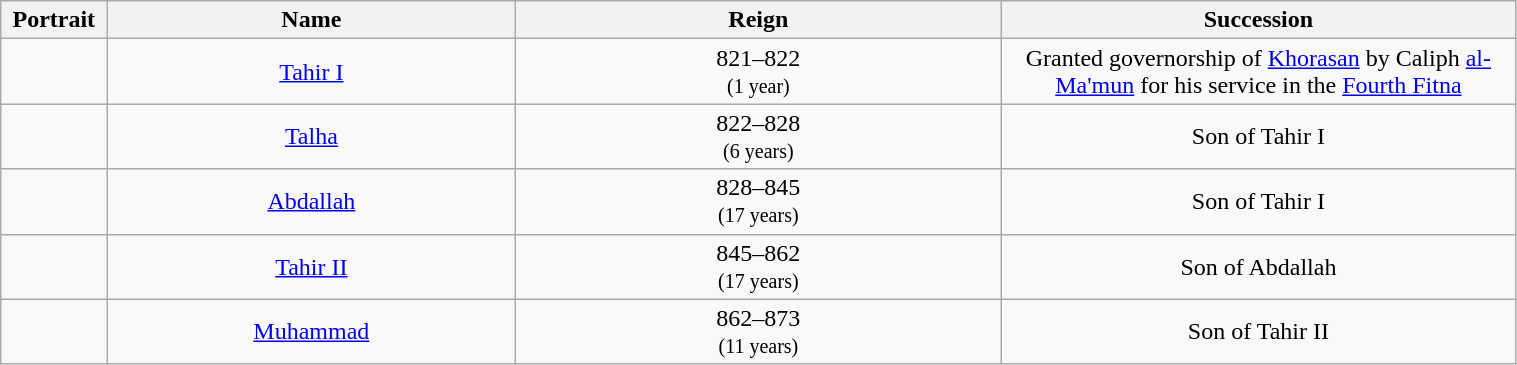<table class="wikitable" style="text-align:center; width:80%;">
<tr>
<th width="7%">Portrait</th>
<th width="27%">Name</th>
<th width="32%">Reign</th>
<th width="34%">Succession</th>
</tr>
<tr>
<td></td>
<td><a href='#'>Tahir I</a></td>
<td>821–822<br><small>(1 year)</small></td>
<td>Granted governorship of <a href='#'>Khorasan</a> by Caliph <a href='#'>al-Ma'mun</a> for his service in the <a href='#'>Fourth Fitna</a></td>
</tr>
<tr>
<td></td>
<td><a href='#'>Talha</a></td>
<td>822–828<br><small>(6 years)</small></td>
<td>Son of Tahir I</td>
</tr>
<tr>
<td></td>
<td><a href='#'>Abdallah</a></td>
<td>828–845<br><small>(17 years)</small></td>
<td>Son of Tahir I</td>
</tr>
<tr>
<td></td>
<td><a href='#'>Tahir II</a></td>
<td>845–862<br><small>(17 years)</small></td>
<td>Son of Abdallah</td>
</tr>
<tr>
<td></td>
<td><a href='#'>Muhammad</a></td>
<td>862–873<br><small>(11 years)</small></td>
<td>Son of Tahir II</td>
</tr>
</table>
